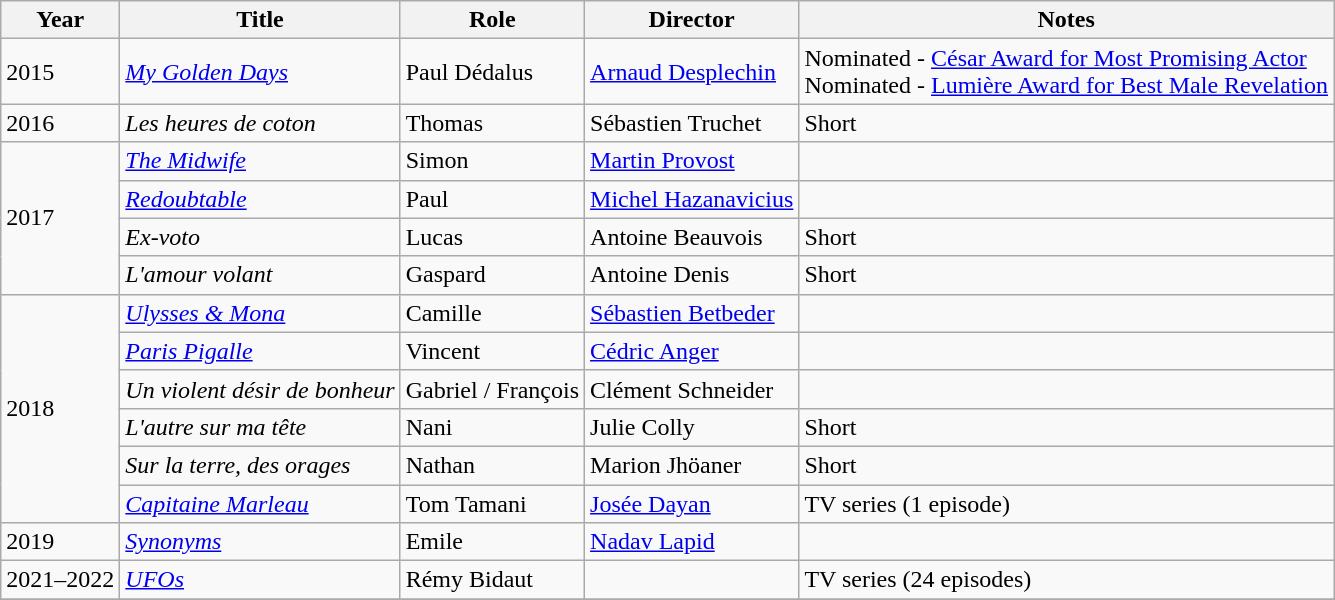<table class="wikitable">
<tr>
<th>Year</th>
<th>Title</th>
<th>Role</th>
<th>Director</th>
<th>Notes</th>
</tr>
<tr>
<td>2015</td>
<td><em><a href='#'>My Golden Days</a></em></td>
<td>Paul Dédalus</td>
<td><a href='#'>Arnaud Desplechin</a></td>
<td>Nominated - <a href='#'>César Award for Most Promising Actor</a><br>Nominated - <a href='#'>Lumière Award for Best Male Revelation</a></td>
</tr>
<tr>
<td>2016</td>
<td><em>Les heures de coton</em></td>
<td>Thomas</td>
<td>Sébastien Truchet</td>
<td>Short</td>
</tr>
<tr>
<td rowspan=4>2017</td>
<td><em><a href='#'>The Midwife</a></em></td>
<td>Simon</td>
<td><a href='#'>Martin Provost</a></td>
<td></td>
</tr>
<tr>
<td><em><a href='#'>Redoubtable</a></em></td>
<td>Paul</td>
<td><a href='#'>Michel Hazanavicius</a></td>
<td></td>
</tr>
<tr>
<td><em>Ex-voto</em></td>
<td>Lucas</td>
<td>Antoine Beauvois</td>
<td>Short</td>
</tr>
<tr>
<td><em>L'amour volant</em></td>
<td>Gaspard</td>
<td>Antoine Denis</td>
<td>Short</td>
</tr>
<tr>
<td rowspan=6>2018</td>
<td><em><a href='#'>Ulysses & Mona</a></em></td>
<td>Camille</td>
<td><a href='#'>Sébastien Betbeder</a></td>
<td></td>
</tr>
<tr>
<td><em><a href='#'>Paris Pigalle</a></em></td>
<td>Vincent</td>
<td><a href='#'>Cédric Anger</a></td>
<td></td>
</tr>
<tr>
<td><em>Un violent désir de bonheur</em></td>
<td>Gabriel / François</td>
<td>Clément Schneider</td>
<td></td>
</tr>
<tr>
<td><em>L'autre sur ma tête</em></td>
<td>Nani</td>
<td>Julie Colly</td>
<td>Short</td>
</tr>
<tr>
<td><em>Sur la terre, des orages</em></td>
<td>Nathan</td>
<td>Marion Jhöaner</td>
<td>Short</td>
</tr>
<tr>
<td><em><a href='#'>Capitaine Marleau</a></em></td>
<td>Tom Tamani</td>
<td><a href='#'>Josée Dayan</a></td>
<td>TV series (1 episode)</td>
</tr>
<tr>
<td>2019</td>
<td><em><a href='#'>Synonyms</a></em></td>
<td>Emile</td>
<td><a href='#'>Nadav Lapid</a></td>
<td></td>
</tr>
<tr>
<td>2021–2022</td>
<td><em><a href='#'>UFOs</a></em></td>
<td>Rémy Bidaut</td>
<td></td>
<td>TV series (24 episodes)</td>
</tr>
<tr>
</tr>
</table>
